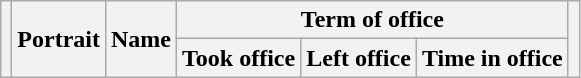<table class="wikitable" style="text-align:center">
<tr>
<th rowspan=2></th>
<th rowspan=2>Portrait</th>
<th rowspan=2>Name<br></th>
<th colspan=3>Term of office</th>
<th rowspan=2></th>
</tr>
<tr>
<th>Took office</th>
<th>Left office</th>
<th>Time in office<br>



</th>
</tr>
</table>
